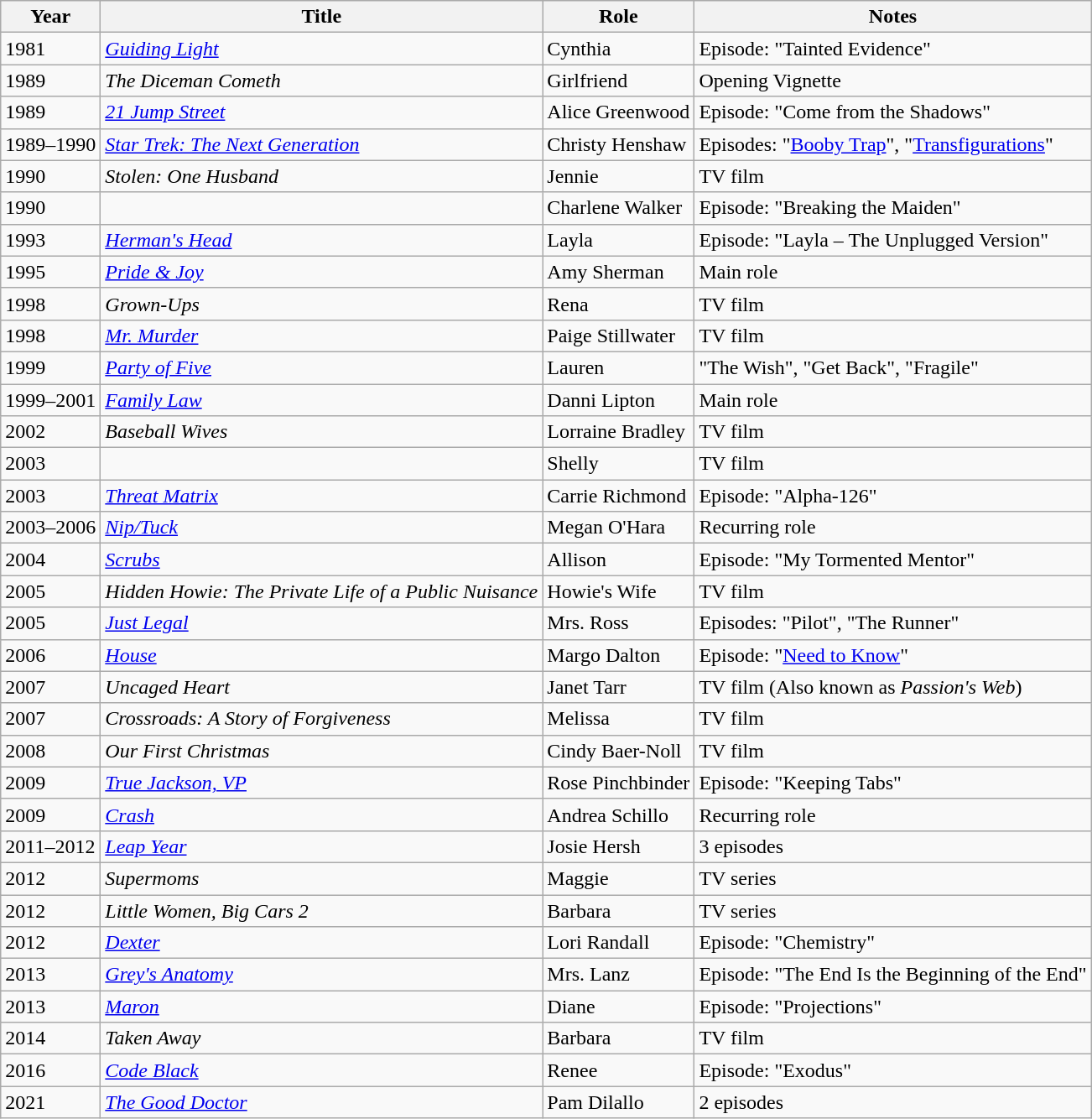<table class="wikitable sortable">
<tr>
<th>Year</th>
<th>Title</th>
<th>Role</th>
<th class="unsortable">Notes</th>
</tr>
<tr>
<td>1981</td>
<td><em><a href='#'>Guiding Light</a></em></td>
<td>Cynthia</td>
<td>Episode: "Tainted Evidence"</td>
</tr>
<tr>
<td>1989</td>
<td><em>The Diceman Cometh</em></td>
<td>Girlfriend</td>
<td>Opening Vignette</td>
</tr>
<tr>
<td>1989</td>
<td><em><a href='#'>21 Jump Street</a></em></td>
<td>Alice Greenwood</td>
<td>Episode: "Come from the Shadows"</td>
</tr>
<tr>
<td>1989–1990</td>
<td><em><a href='#'>Star Trek: The Next Generation</a></em></td>
<td>Christy Henshaw</td>
<td>Episodes: "<a href='#'>Booby Trap</a>", "<a href='#'>Transfigurations</a>"</td>
</tr>
<tr>
<td>1990</td>
<td><em>Stolen: One Husband</em></td>
<td>Jennie</td>
<td>TV film</td>
</tr>
<tr>
<td>1990</td>
<td><em></em></td>
<td>Charlene Walker</td>
<td>Episode: "Breaking the Maiden"</td>
</tr>
<tr>
<td>1993</td>
<td><em><a href='#'>Herman's Head</a></em></td>
<td>Layla</td>
<td>Episode: "Layla – The Unplugged Version"</td>
</tr>
<tr>
<td>1995</td>
<td><em><a href='#'>Pride & Joy</a></em></td>
<td>Amy Sherman</td>
<td>Main role</td>
</tr>
<tr>
<td>1998</td>
<td><em>Grown-Ups</em></td>
<td>Rena</td>
<td>TV film</td>
</tr>
<tr>
<td>1998</td>
<td><em><a href='#'>Mr. Murder</a></em></td>
<td>Paige Stillwater</td>
<td>TV film</td>
</tr>
<tr>
<td>1999</td>
<td><em><a href='#'>Party of Five</a></em></td>
<td>Lauren</td>
<td>"The Wish", "Get Back", "Fragile"</td>
</tr>
<tr>
<td>1999–2001</td>
<td><em><a href='#'>Family Law</a></em></td>
<td>Danni Lipton</td>
<td>Main role</td>
</tr>
<tr>
<td>2002</td>
<td><em>Baseball Wives</em></td>
<td>Lorraine Bradley</td>
<td>TV film</td>
</tr>
<tr>
<td>2003</td>
<td><em></em></td>
<td>Shelly</td>
<td>TV film</td>
</tr>
<tr>
<td>2003</td>
<td><em><a href='#'>Threat Matrix</a></em></td>
<td>Carrie Richmond</td>
<td>Episode: "Alpha-126"</td>
</tr>
<tr>
<td>2003–2006</td>
<td><em><a href='#'>Nip/Tuck</a></em></td>
<td>Megan O'Hara</td>
<td>Recurring role</td>
</tr>
<tr>
<td>2004</td>
<td><em><a href='#'>Scrubs</a></em></td>
<td>Allison</td>
<td>Episode: "My Tormented Mentor"</td>
</tr>
<tr>
<td>2005</td>
<td><em>Hidden Howie: The Private Life of a Public Nuisance</em></td>
<td>Howie's Wife</td>
<td>TV film</td>
</tr>
<tr>
<td>2005</td>
<td><em><a href='#'>Just Legal</a></em></td>
<td>Mrs. Ross</td>
<td>Episodes: "Pilot", "The Runner"</td>
</tr>
<tr>
<td>2006</td>
<td><em><a href='#'>House</a></em></td>
<td>Margo Dalton</td>
<td>Episode: "<a href='#'>Need to Know</a>"</td>
</tr>
<tr>
<td>2007</td>
<td><em>Uncaged Heart</em></td>
<td>Janet Tarr</td>
<td>TV film (Also known as <em>Passion's Web</em>)</td>
</tr>
<tr>
<td>2007</td>
<td><em>Crossroads: A Story of Forgiveness</em></td>
<td>Melissa</td>
<td>TV film</td>
</tr>
<tr>
<td>2008</td>
<td><em>Our First Christmas</em></td>
<td>Cindy Baer-Noll</td>
<td>TV film</td>
</tr>
<tr>
<td>2009</td>
<td><em><a href='#'>True Jackson, VP</a></em></td>
<td>Rose Pinchbinder</td>
<td>Episode: "Keeping Tabs"</td>
</tr>
<tr>
<td>2009</td>
<td><em><a href='#'>Crash</a></em></td>
<td>Andrea Schillo</td>
<td>Recurring role</td>
</tr>
<tr>
<td>2011–2012</td>
<td><em><a href='#'>Leap Year</a></em></td>
<td>Josie Hersh</td>
<td>3 episodes</td>
</tr>
<tr>
<td>2012</td>
<td><em>Supermoms</em></td>
<td>Maggie</td>
<td>TV series</td>
</tr>
<tr>
<td>2012</td>
<td><em>Little Women, Big Cars 2</em></td>
<td>Barbara</td>
<td>TV series</td>
</tr>
<tr>
<td>2012</td>
<td><em><a href='#'>Dexter</a></em></td>
<td>Lori Randall</td>
<td>Episode: "Chemistry"</td>
</tr>
<tr>
<td>2013</td>
<td><em><a href='#'>Grey's Anatomy</a></em></td>
<td>Mrs. Lanz</td>
<td>Episode: "The End Is the Beginning of the End"</td>
</tr>
<tr>
<td>2013</td>
<td><em><a href='#'>Maron</a></em></td>
<td>Diane</td>
<td>Episode: "Projections"</td>
</tr>
<tr>
<td>2014</td>
<td><em>Taken Away</em></td>
<td>Barbara</td>
<td>TV film</td>
</tr>
<tr>
<td>2016</td>
<td><em><a href='#'>Code Black</a></em></td>
<td>Renee</td>
<td>Episode: "Exodus"</td>
</tr>
<tr>
<td>2021</td>
<td><em><a href='#'>The Good Doctor</a></em></td>
<td>Pam Dilallo</td>
<td>2 episodes</td>
</tr>
</table>
